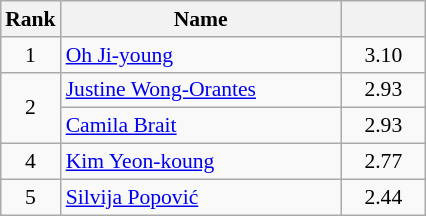<table class="wikitable" style="margin:0.5em auto;width=480;font-size:90%">
<tr>
<th width=30>Rank</th>
<th width=180>Name</th>
<th width=50></th>
</tr>
<tr>
<td align=center>1</td>
<td> <a href='#'>Oh Ji-young</a></td>
<td align=center>3.10</td>
</tr>
<tr>
<td rowspan=2 align=center>2</td>
<td> <a href='#'>Justine Wong-Orantes</a></td>
<td align=center>2.93</td>
</tr>
<tr>
<td> <a href='#'>Camila Brait</a></td>
<td align=center>2.93</td>
</tr>
<tr>
<td align=center>4</td>
<td> <a href='#'>Kim Yeon-koung</a></td>
<td align=center>2.77</td>
</tr>
<tr>
<td align=center>5</td>
<td> <a href='#'>Silvija Popović</a></td>
<td align=center>2.44</td>
</tr>
</table>
